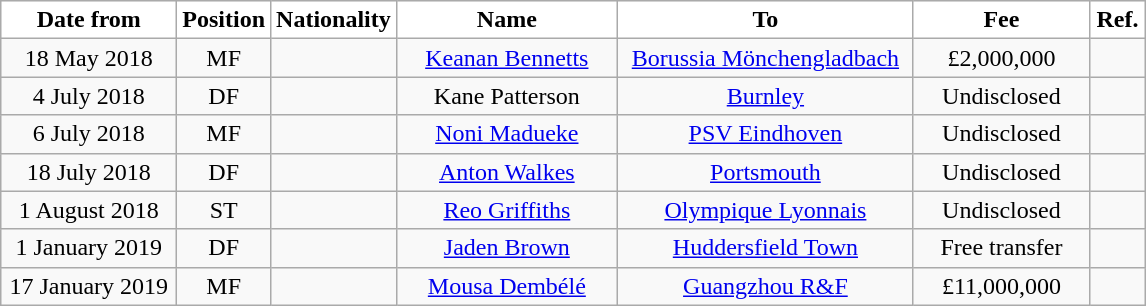<table class="wikitable" style="text-align:center">
<tr>
<th style="background:#FFFFFF; color:#000000; width:110px;">Date from</th>
<th style="background:#FFFFFF; color:#000000; width:50px;">Position</th>
<th style="background:#FFFFFF; color:#000000; width:50px;">Nationality</th>
<th style="background:#FFFFFF; color:#000000; width:140px;">Name</th>
<th style="background:#FFFFFF; color:#000000; width:190px;">To</th>
<th style="background:#FFFFFF; color:#000000; width:110px;">Fee</th>
<th style="background:#FFFFFF; color:#000000; width:30px;">Ref.</th>
</tr>
<tr>
<td>18 May 2018</td>
<td>MF</td>
<td></td>
<td><a href='#'>Keanan Bennetts</a></td>
<td> <a href='#'>Borussia Mönchengladbach</a></td>
<td>£2,000,000</td>
<td></td>
</tr>
<tr>
<td>4 July 2018</td>
<td>DF</td>
<td></td>
<td>Kane Patterson</td>
<td><a href='#'>Burnley</a></td>
<td>Undisclosed</td>
<td></td>
</tr>
<tr>
<td>6 July 2018</td>
<td>MF</td>
<td></td>
<td><a href='#'>Noni Madueke</a></td>
<td> <a href='#'>PSV Eindhoven</a></td>
<td>Undisclosed</td>
<td></td>
</tr>
<tr>
<td>18 July 2018</td>
<td>DF</td>
<td></td>
<td><a href='#'>Anton Walkes</a></td>
<td><a href='#'>Portsmouth</a></td>
<td>Undisclosed</td>
<td></td>
</tr>
<tr>
<td>1 August 2018</td>
<td>ST</td>
<td></td>
<td><a href='#'>Reo Griffiths</a></td>
<td> <a href='#'>Olympique Lyonnais</a></td>
<td>Undisclosed</td>
<td></td>
</tr>
<tr>
<td>1 January 2019</td>
<td>DF</td>
<td></td>
<td><a href='#'>Jaden Brown</a></td>
<td><a href='#'>Huddersfield Town</a></td>
<td>Free transfer</td>
<td></td>
</tr>
<tr>
<td>17 January 2019</td>
<td>MF</td>
<td></td>
<td><a href='#'>Mousa Dembélé</a></td>
<td> <a href='#'>Guangzhou R&F</a></td>
<td>£11,000,000</td>
<td></td>
</tr>
</table>
